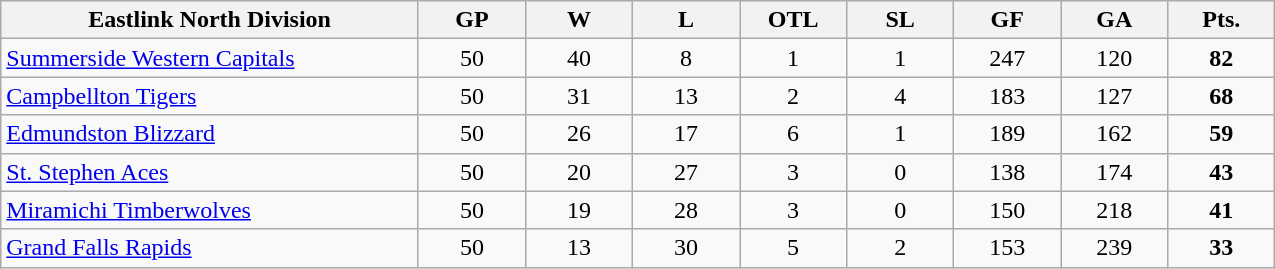<table class="wikitable sortable">
<tr>
<td class="unsortable" align=center bgcolor=#F2F2F2 style="width: 16.94em"><strong>Eastlink North Division</strong></td>
<th style="width: 4em">GP</th>
<th style="width: 4em">W</th>
<th style="width: 4em">L</th>
<th style="width: 4em">OTL</th>
<th style="width: 4em">SL</th>
<th style="width: 4em">GF</th>
<th style="width: 4em">GA</th>
<th style="width: 4em">Pts.</th>
</tr>
<tr align=center>
<td align=left><a href='#'>Summerside Western Capitals</a></td>
<td>50</td>
<td>40</td>
<td>8</td>
<td>1</td>
<td>1</td>
<td>247</td>
<td>120</td>
<td><strong>82</strong></td>
</tr>
<tr align=center>
<td align=left><a href='#'>Campbellton Tigers</a></td>
<td>50</td>
<td>31</td>
<td>13</td>
<td> 2</td>
<td> 4</td>
<td>183</td>
<td>127</td>
<td><strong>68</strong></td>
</tr>
<tr align=center>
<td align=left><a href='#'>Edmundston Blizzard</a></td>
<td>50</td>
<td>26</td>
<td>17</td>
<td>6</td>
<td>1</td>
<td>189</td>
<td>162</td>
<td><strong>59</strong></td>
</tr>
<tr align=center>
<td align=left><a href='#'>St. Stephen Aces</a></td>
<td>50</td>
<td>20</td>
<td>27</td>
<td>3</td>
<td>0</td>
<td>138</td>
<td>174</td>
<td><strong>43</strong></td>
</tr>
<tr align=center>
<td align=left><a href='#'>Miramichi Timberwolves</a></td>
<td>50</td>
<td>19</td>
<td>28</td>
<td>3</td>
<td>0</td>
<td>150</td>
<td>218</td>
<td><strong>41</strong></td>
</tr>
<tr align=center>
<td align=left><a href='#'>Grand Falls Rapids</a></td>
<td>50</td>
<td>13</td>
<td>30</td>
<td> 5</td>
<td>2</td>
<td>153</td>
<td>239</td>
<td><strong>33</strong></td>
</tr>
</table>
